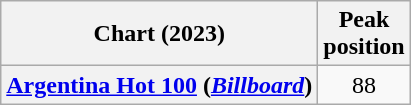<table class="wikitable sortable plainrowheaders" style="text-align:center">
<tr>
<th scope="col">Chart (2023)</th>
<th scope="col">Peak<br> position</th>
</tr>
<tr>
<th scope="row"><a href='#'>Argentina Hot 100</a> (<a href='#'><em>Billboard</em></a>)</th>
<td>88</td>
</tr>
</table>
